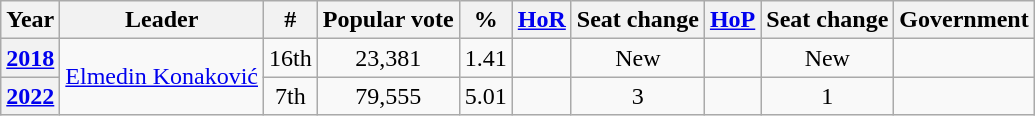<table class="wikitable" style="text-align: center;">
<tr>
<th>Year</th>
<th>Leader</th>
<th>#</th>
<th>Popular vote</th>
<th>%</th>
<th><a href='#'>HoR</a></th>
<th>Seat change</th>
<th><a href='#'>HoP</a></th>
<th>Seat change</th>
<th>Government</th>
</tr>
<tr>
<th><a href='#'>2018</a></th>
<td rowspan=2><a href='#'>Elmedin Konaković</a></td>
<td>16th</td>
<td align=center>23,381</td>
<td>1.41</td>
<td></td>
<td>New</td>
<td></td>
<td>New</td>
<td></td>
</tr>
<tr>
<th><a href='#'>2022</a></th>
<td>7th</td>
<td align=center>79,555</td>
<td>5.01</td>
<td></td>
<td> 3</td>
<td></td>
<td> 1</td>
<td></td>
</tr>
</table>
